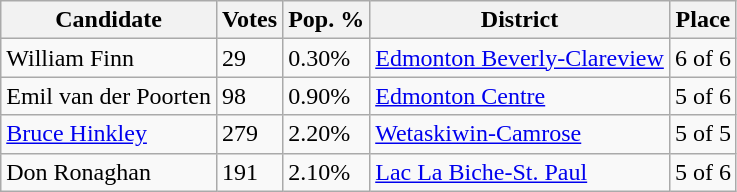<table class="wikitable">
<tr>
<th>Candidate</th>
<th>Votes</th>
<th>Pop. %</th>
<th>District</th>
<th>Place</th>
</tr>
<tr>
<td>William Finn</td>
<td>29</td>
<td>0.30%</td>
<td><a href='#'>Edmonton Beverly-Clareview</a></td>
<td>6 of 6</td>
</tr>
<tr>
<td>Emil van der Poorten</td>
<td>98</td>
<td>0.90%</td>
<td><a href='#'>Edmonton Centre</a></td>
<td>5 of 6</td>
</tr>
<tr>
<td><a href='#'>Bruce Hinkley</a></td>
<td>279</td>
<td>2.20%</td>
<td><a href='#'>Wetaskiwin-Camrose</a></td>
<td>5 of 5</td>
</tr>
<tr>
<td>Don Ronaghan</td>
<td>191</td>
<td>2.10%</td>
<td><a href='#'>Lac La Biche-St. Paul</a></td>
<td>5 of 6</td>
</tr>
</table>
